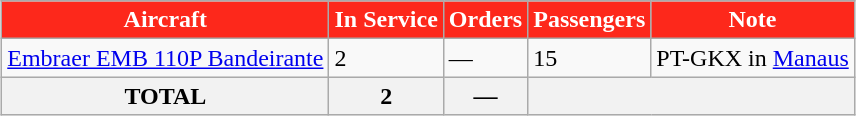<table class="wikitable" style="margin: 1em auto;">
<tr>
<th style="background:#fd281b; color:white;">Aircraft</th>
<th style="background:#fd281b; color:white;">In Service</th>
<th style="background:#fd281b; color:white;">Orders</th>
<th style="background:#fd281b; color:white;">Passengers</th>
<th style="background:#fd281b; color:white;">Note</th>
</tr>
<tr>
<td rowspan="1"><div><a href='#'>Embraer EMB 110P Bandeirante</a></div></td>
<td rowspan="1"><div>2</div></td>
<td rowspan="1"><div>—</div></td>
<td rowspan="1"><div>15<br></div></td>
<td><div>PT-GKX  in <a href='#'>Manaus</a></div></td>
</tr>
<tr>
<th>TOTAL</th>
<th>2</th>
<th>—</th>
<th colspan="3"></th>
</tr>
</table>
